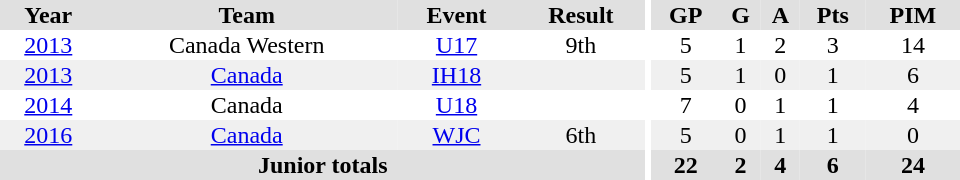<table border="0" cellpadding="1" cellspacing="0" ID="Table3" style="text-align:center; width:40em">
<tr ALIGN="center" bgcolor="#e0e0e0">
<th>Year</th>
<th>Team</th>
<th>Event</th>
<th>Result</th>
<th rowspan="99" bgcolor="#ffffff"></th>
<th>GP</th>
<th>G</th>
<th>A</th>
<th>Pts</th>
<th>PIM</th>
</tr>
<tr>
<td><a href='#'>2013</a></td>
<td>Canada Western</td>
<td><a href='#'>U17</a></td>
<td>9th</td>
<td>5</td>
<td>1</td>
<td>2</td>
<td>3</td>
<td>14</td>
</tr>
<tr bgcolor="#f0f0f0">
<td><a href='#'>2013</a></td>
<td><a href='#'>Canada</a></td>
<td><a href='#'>IH18</a></td>
<td></td>
<td>5</td>
<td>1</td>
<td>0</td>
<td>1</td>
<td>6</td>
</tr>
<tr>
<td><a href='#'>2014</a></td>
<td>Canada</td>
<td><a href='#'>U18</a></td>
<td></td>
<td>7</td>
<td>0</td>
<td>1</td>
<td>1</td>
<td>4</td>
</tr>
<tr bgcolor="#f0f0f0">
<td><a href='#'>2016</a></td>
<td><a href='#'>Canada</a></td>
<td><a href='#'>WJC</a></td>
<td>6th</td>
<td>5</td>
<td>0</td>
<td>1</td>
<td>1</td>
<td>0</td>
</tr>
<tr ALIGN="center" bgcolor="#e0e0e0">
<th colspan=4>Junior totals</th>
<th>22</th>
<th>2</th>
<th>4</th>
<th>6</th>
<th>24</th>
</tr>
</table>
